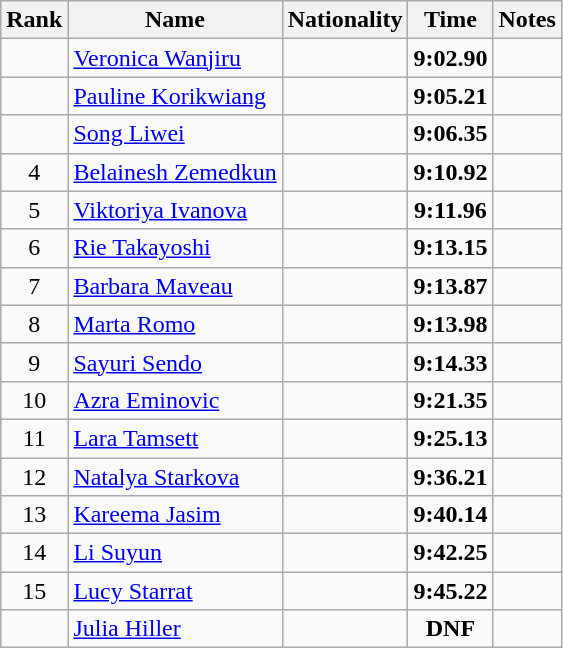<table class="wikitable sortable" style="text-align:center">
<tr>
<th>Rank</th>
<th>Name</th>
<th>Nationality</th>
<th>Time</th>
<th>Notes</th>
</tr>
<tr>
<td></td>
<td align=left><a href='#'>Veronica Wanjiru</a></td>
<td align=left></td>
<td><strong>9:02.90</strong></td>
<td></td>
</tr>
<tr>
<td></td>
<td align=left><a href='#'>Pauline Korikwiang</a></td>
<td align=left></td>
<td><strong>9:05.21</strong></td>
<td></td>
</tr>
<tr>
<td></td>
<td align=left><a href='#'>Song Liwei</a></td>
<td align=left></td>
<td><strong>9:06.35</strong></td>
<td></td>
</tr>
<tr>
<td>4</td>
<td align=left><a href='#'>Belainesh Zemedkun</a></td>
<td align=left></td>
<td><strong>9:10.92</strong></td>
<td></td>
</tr>
<tr>
<td>5</td>
<td align=left><a href='#'>Viktoriya Ivanova</a></td>
<td align=left></td>
<td><strong>9:11.96</strong></td>
<td></td>
</tr>
<tr>
<td>6</td>
<td align=left><a href='#'>Rie Takayoshi</a></td>
<td align=left></td>
<td><strong>9:13.15</strong></td>
<td></td>
</tr>
<tr>
<td>7</td>
<td align=left><a href='#'>Barbara Maveau</a></td>
<td align=left></td>
<td><strong>9:13.87</strong></td>
<td></td>
</tr>
<tr>
<td>8</td>
<td align=left><a href='#'>Marta Romo</a></td>
<td align=left></td>
<td><strong>9:13.98</strong></td>
<td></td>
</tr>
<tr>
<td>9</td>
<td align=left><a href='#'>Sayuri Sendo</a></td>
<td align=left></td>
<td><strong>9:14.33</strong></td>
<td></td>
</tr>
<tr>
<td>10</td>
<td align=left><a href='#'>Azra Eminovic</a></td>
<td align=left></td>
<td><strong>9:21.35</strong></td>
<td></td>
</tr>
<tr>
<td>11</td>
<td align=left><a href='#'>Lara Tamsett</a></td>
<td align=left></td>
<td><strong>9:25.13</strong></td>
<td></td>
</tr>
<tr>
<td>12</td>
<td align=left><a href='#'>Natalya Starkova</a></td>
<td align=left></td>
<td><strong>9:36.21</strong></td>
<td></td>
</tr>
<tr>
<td>13</td>
<td align=left><a href='#'>Kareema Jasim</a></td>
<td align=left></td>
<td><strong>9:40.14</strong></td>
<td></td>
</tr>
<tr>
<td>14</td>
<td align=left><a href='#'>Li Suyun</a></td>
<td align=left></td>
<td><strong>9:42.25</strong></td>
<td></td>
</tr>
<tr>
<td>15</td>
<td align=left><a href='#'>Lucy Starrat</a></td>
<td align=left></td>
<td><strong>9:45.22</strong></td>
<td></td>
</tr>
<tr>
<td></td>
<td align=left><a href='#'>Julia Hiller</a></td>
<td align=left></td>
<td><strong>DNF</strong></td>
<td></td>
</tr>
</table>
